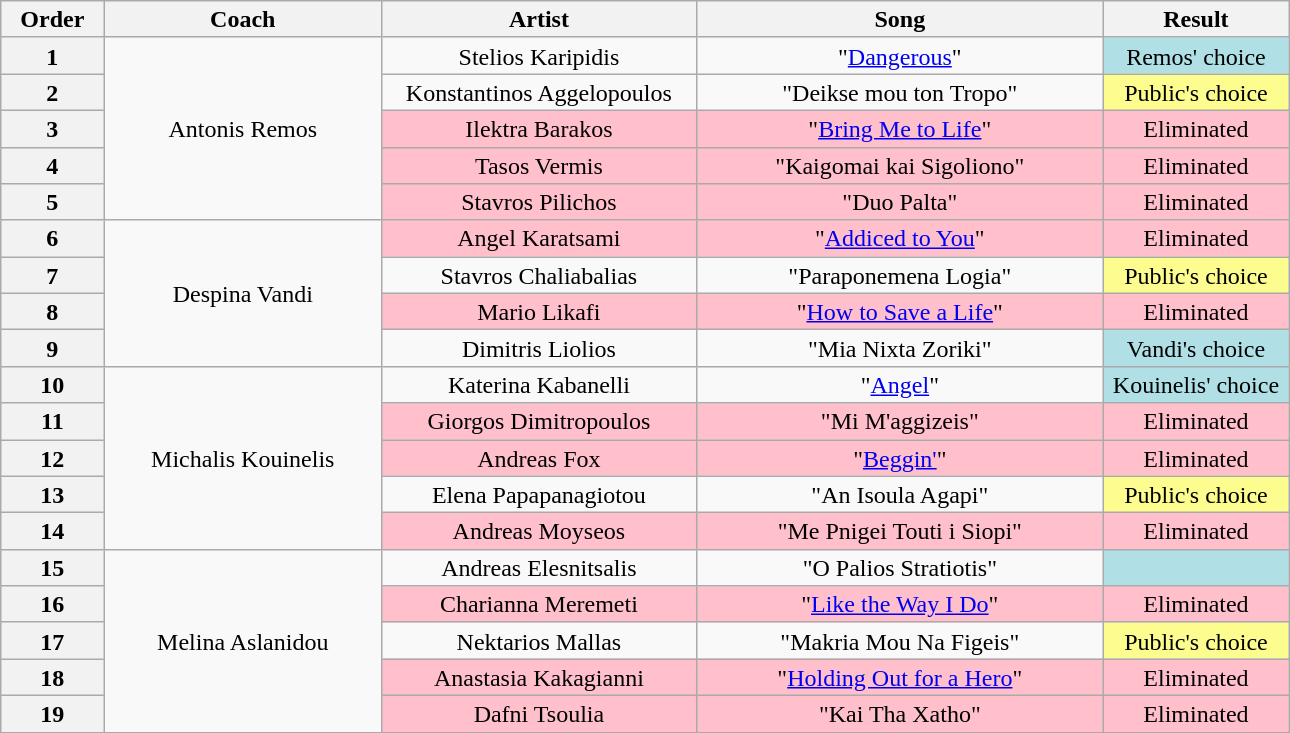<table class="wikitable" style="text-align:center; line-height:17px; width:68%;">
<tr>
<th width="05%">Order</th>
<th width="15%">Coach</th>
<th width="17%">Artist</th>
<th width="22%">Song</th>
<th width="10%">Result</th>
</tr>
<tr>
<th>1</th>
<td rowspan="5">Antonis Remos</td>
<td>Stelios Karipidis</td>
<td>"<a href='#'>Dangerous</a>"</td>
<td style="background:#B0E0E6;">Remos' choice</td>
</tr>
<tr>
<th>2</th>
<td>Konstantinos Aggelopoulos</td>
<td>"Deikse mou ton Tropo"</td>
<td style="background:#fdfc8f;">Public's choice</td>
</tr>
<tr>
<th>3</th>
<td style="background:pink;">Ilektra Barakos</td>
<td style="background:pink;">"<a href='#'>Bring Me to Life</a>"</td>
<td style="background:pink;">Eliminated</td>
</tr>
<tr>
<th>4</th>
<td style="background:pink;">Tasos Vermis</td>
<td style="background:pink;">"Kaigomai kai Sigoliono"</td>
<td style="background:pink;">Eliminated</td>
</tr>
<tr>
<th>5</th>
<td style="background:pink;">Stavros Pilichos</td>
<td style="background:pink;">"Duo Palta"</td>
<td style="background:pink;">Eliminated</td>
</tr>
<tr>
<th>6</th>
<td rowspan="4">Despina Vandi</td>
<td style="background:pink;">Angel Karatsami</td>
<td style="background:pink;">"<a href='#'>Addiced to You</a>"</td>
<td style="background:pink;">Eliminated</td>
</tr>
<tr>
<th>7</th>
<td>Stavros Chaliabalias</td>
<td>"Paraponemena Logia"</td>
<td style="background:#fdfc8f;">Public's choice</td>
</tr>
<tr>
<th>8</th>
<td style="background:pink;">Mario Likafi</td>
<td style="background:pink;">"<a href='#'>How to Save a Life</a>"</td>
<td style="background:pink;">Eliminated</td>
</tr>
<tr>
<th>9</th>
<td>Dimitris Liolios</td>
<td>"Mia Nixta Zoriki"</td>
<td style="background:#B0E0E6;">Vandi's choice</td>
</tr>
<tr>
<th>10</th>
<td rowspan="5">Michalis Kouinelis</td>
<td>Katerina Kabanelli</td>
<td>"<a href='#'>Angel</a>"</td>
<td style="background:#B0E0E6;">Kouinelis' choice</td>
</tr>
<tr>
<th>11</th>
<td style="background:pink;">Giorgos Dimitropoulos</td>
<td style="background:pink;">"Mi M'aggizeis"</td>
<td style="background:pink;">Eliminated</td>
</tr>
<tr>
<th>12</th>
<td style="background:pink;">Andreas Fox</td>
<td style="background:pink;">"<a href='#'>Beggin'</a>"</td>
<td style="background:pink;">Eliminated</td>
</tr>
<tr>
<th>13</th>
<td>Elena Papapanagiotou</td>
<td>"An Isoula Agapi"</td>
<td style="background:#fdfc8f;">Public's choice</td>
</tr>
<tr>
<th>14</th>
<td style="background:pink;">Andreas Moyseos</td>
<td style="background:pink;">"Me Pnigei Touti i Siopi"</td>
<td style="background:pink;">Eliminated</td>
</tr>
<tr>
<th>15</th>
<td rowspan="5">Melina Aslanidou</td>
<td>Andreas Elesnitsalis</td>
<td>"O Palios Stratiotis"</td>
<td style="background:#B0E0E6;"></td>
</tr>
<tr>
<th>16</th>
<td style="background:pink;">Charianna Meremeti</td>
<td style="background:pink;">"<a href='#'>Like the Way I Do</a>"</td>
<td style="background:pink;">Eliminated</td>
</tr>
<tr>
<th>17</th>
<td>Nektarios Mallas</td>
<td>"Makria Mou Na Figeis"</td>
<td style="background:#fdfc8f;">Public's choice</td>
</tr>
<tr>
<th>18</th>
<td style="background:pink;">Anastasia Kakagianni</td>
<td style="background:pink;">"<a href='#'>Holding Out for a Hero</a>"</td>
<td style="background:pink;">Eliminated</td>
</tr>
<tr>
<th>19</th>
<td style="background:pink;">Dafni Tsoulia</td>
<td style="background:pink;">"Kai Tha Xatho"</td>
<td style="background:pink;">Eliminated</td>
</tr>
</table>
